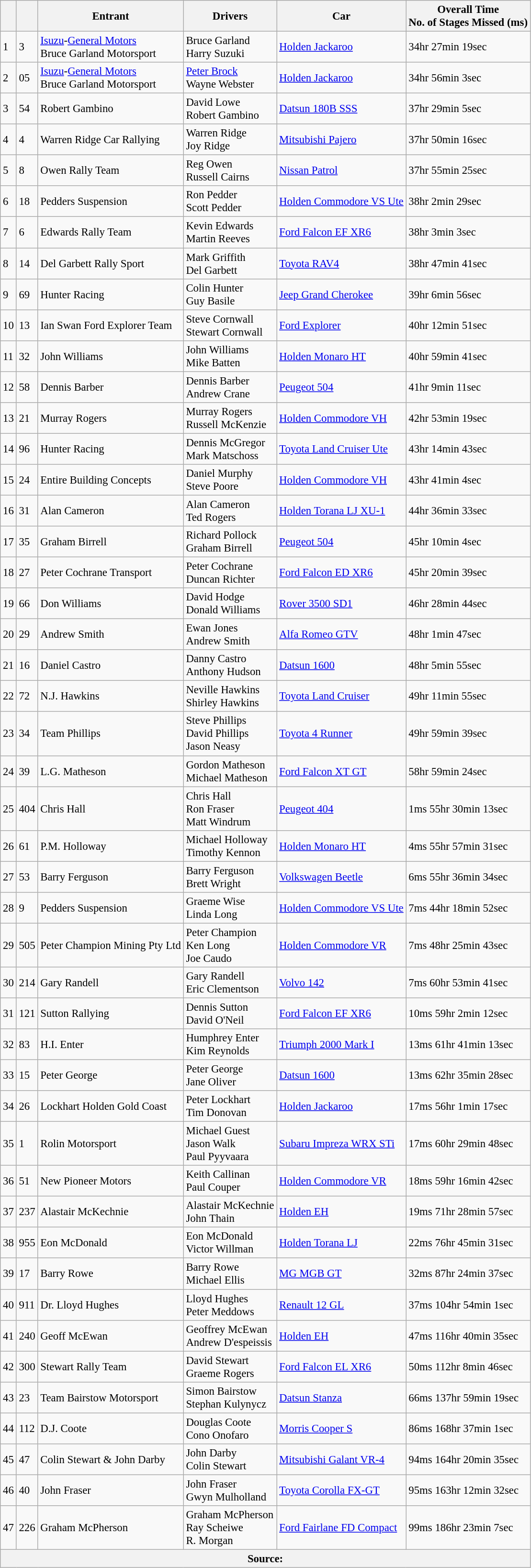<table class="wikitable" style="text-align: left; font-size: 95%;">
<tr>
<th></th>
<th></th>
<th>Entrant</th>
<th>Drivers</th>
<th>Car</th>
<th>Overall Time <br> No. of Stages Missed (ms)</th>
</tr>
<tr>
<td>1</td>
<td>3</td>
<td> <a href='#'>Isuzu</a>-<a href='#'>General Motors</a> <br> Bruce Garland Motorsport</td>
<td> Bruce Garland <br>  Harry Suzuki</td>
<td><a href='#'>Holden Jackaroo</a></td>
<td>34hr 27min 19sec</td>
</tr>
<tr>
<td>2</td>
<td>05</td>
<td> <a href='#'>Isuzu</a>-<a href='#'>General Motors</a> <br> Bruce Garland Motorsport</td>
<td> <a href='#'>Peter Brock</a> <br>  Wayne Webster</td>
<td><a href='#'>Holden Jackaroo</a></td>
<td>34hr 56min 3sec</td>
</tr>
<tr>
<td>3</td>
<td>54</td>
<td> Robert Gambino</td>
<td> David Lowe <br>  Robert Gambino</td>
<td><a href='#'>Datsun 180B SSS</a></td>
<td>37hr 29min 5sec</td>
</tr>
<tr>
<td>4</td>
<td>4</td>
<td> Warren Ridge Car Rallying</td>
<td> Warren Ridge <br>  Joy Ridge</td>
<td><a href='#'>Mitsubishi Pajero</a></td>
<td>37hr 50min 16sec</td>
</tr>
<tr>
<td>5</td>
<td>8</td>
<td> Owen Rally Team</td>
<td> Reg Owen <br>  Russell Cairns</td>
<td><a href='#'>Nissan Patrol</a></td>
<td>37hr 55min 25sec</td>
</tr>
<tr>
<td>6</td>
<td>18</td>
<td> Pedders Suspension</td>
<td> Ron Pedder <br>  Scott Pedder</td>
<td><a href='#'>Holden Commodore VS Ute</a></td>
<td>38hr 2min 29sec</td>
</tr>
<tr>
<td>7</td>
<td>6</td>
<td> Edwards Rally Team</td>
<td> Kevin Edwards <br>  Martin Reeves</td>
<td><a href='#'>Ford Falcon EF XR6</a></td>
<td>38hr 3min 3sec</td>
</tr>
<tr>
<td>8</td>
<td>14</td>
<td> Del Garbett Rally Sport</td>
<td> Mark Griffith <br>  Del Garbett</td>
<td><a href='#'>Toyota RAV4</a></td>
<td>38hr 47min 41sec</td>
</tr>
<tr>
<td>9</td>
<td>69</td>
<td> Hunter Racing</td>
<td> Colin Hunter <br>  Guy Basile</td>
<td><a href='#'>Jeep Grand Cherokee</a></td>
<td>39hr 6min 56sec</td>
</tr>
<tr>
<td>10</td>
<td>13</td>
<td> Ian Swan Ford Explorer Team</td>
<td> Steve Cornwall <br>  Stewart Cornwall</td>
<td><a href='#'>Ford Explorer</a></td>
<td>40hr 12min 51sec</td>
</tr>
<tr>
<td>11</td>
<td>32</td>
<td> John Williams</td>
<td> John Williams <br>  Mike Batten</td>
<td><a href='#'>Holden Monaro HT</a></td>
<td>40hr 59min 41sec</td>
</tr>
<tr>
<td>12</td>
<td>58</td>
<td> Dennis Barber</td>
<td> Dennis Barber <br>  Andrew Crane</td>
<td><a href='#'>Peugeot 504</a></td>
<td>41hr 9min 11sec</td>
</tr>
<tr>
<td>13</td>
<td>21</td>
<td> Murray Rogers</td>
<td> Murray Rogers <br>  Russell McKenzie</td>
<td><a href='#'>Holden Commodore VH</a></td>
<td>42hr 53min 19sec</td>
</tr>
<tr>
<td>14</td>
<td>96</td>
<td> Hunter Racing</td>
<td> Dennis McGregor <br>  Mark Matschoss</td>
<td><a href='#'>Toyota Land Cruiser Ute</a></td>
<td>43hr 14min 43sec</td>
</tr>
<tr>
<td>15</td>
<td>24</td>
<td> Entire Building Concepts</td>
<td> Daniel Murphy <br>  Steve Poore</td>
<td><a href='#'>Holden Commodore VH</a></td>
<td>43hr 41min 4sec</td>
</tr>
<tr>
<td>16</td>
<td>31</td>
<td> Alan Cameron</td>
<td> Alan Cameron <br>  Ted Rogers</td>
<td><a href='#'>Holden Torana LJ XU-1</a></td>
<td>44hr 36min 33sec</td>
</tr>
<tr>
<td>17</td>
<td>35</td>
<td> Graham Birrell</td>
<td> Richard Pollock <br>  Graham Birrell</td>
<td><a href='#'>Peugeot 504</a></td>
<td>45hr 10min 4sec</td>
</tr>
<tr>
<td>18</td>
<td>27</td>
<td> Peter Cochrane Transport</td>
<td> Peter Cochrane <br>  Duncan Richter</td>
<td><a href='#'>Ford Falcon ED XR6</a></td>
<td>45hr 20min 39sec</td>
</tr>
<tr>
<td>19</td>
<td>66</td>
<td> Don Williams</td>
<td> David Hodge <br>  Donald Williams</td>
<td><a href='#'>Rover 3500 SD1</a></td>
<td>46hr 28min 44sec</td>
</tr>
<tr>
<td>20</td>
<td>29</td>
<td> Andrew Smith</td>
<td> Ewan Jones <br>  Andrew Smith</td>
<td><a href='#'>Alfa Romeo GTV</a></td>
<td>48hr 1min 47sec</td>
</tr>
<tr>
<td>21</td>
<td>16</td>
<td> Daniel Castro</td>
<td> Danny Castro <br>  Anthony Hudson</td>
<td><a href='#'>Datsun 1600</a></td>
<td>48hr 5min 55sec</td>
</tr>
<tr>
<td>22</td>
<td>72</td>
<td> N.J. Hawkins</td>
<td> Neville Hawkins <br>  Shirley Hawkins</td>
<td><a href='#'>Toyota Land Cruiser</a></td>
<td>49hr 11min 55sec</td>
</tr>
<tr>
<td>23</td>
<td>34</td>
<td> Team Phillips</td>
<td> Steve Phillips <br>  David Phillips <br>  Jason Neasy</td>
<td><a href='#'>Toyota 4 Runner</a></td>
<td>49hr 59min 39sec</td>
</tr>
<tr>
<td>24</td>
<td>39</td>
<td> L.G. Matheson</td>
<td> Gordon Matheson <br>  Michael Matheson</td>
<td><a href='#'>Ford Falcon XT GT</a></td>
<td>58hr 59min 24sec</td>
</tr>
<tr>
<td>25</td>
<td>404</td>
<td> Chris Hall</td>
<td> Chris Hall <br>  Ron Fraser  <br>  Matt Windrum</td>
<td><a href='#'>Peugeot 404</a></td>
<td>1ms 55hr 30min 13sec</td>
</tr>
<tr>
<td>26</td>
<td>61</td>
<td> P.M. Holloway</td>
<td> Michael Holloway <br>  Timothy Kennon</td>
<td><a href='#'>Holden Monaro HT</a></td>
<td>4ms 55hr 57min 31sec</td>
</tr>
<tr>
<td>27</td>
<td>53</td>
<td> Barry Ferguson</td>
<td> Barry Ferguson <br>  Brett Wright</td>
<td><a href='#'>Volkswagen Beetle</a></td>
<td>6ms 55hr 36min 34sec</td>
</tr>
<tr>
<td>28</td>
<td>9</td>
<td> Pedders Suspension</td>
<td> Graeme Wise <br>  Linda Long</td>
<td><a href='#'>Holden Commodore VS Ute</a></td>
<td>7ms 44hr 18min 52sec</td>
</tr>
<tr>
<td>29</td>
<td>505</td>
<td> Peter Champion Mining Pty Ltd</td>
<td> Peter Champion <br>  Ken Long <br>  Joe Caudo</td>
<td><a href='#'>Holden Commodore VR</a></td>
<td>7ms 48hr 25min 43sec</td>
</tr>
<tr>
<td>30</td>
<td>214</td>
<td> Gary Randell</td>
<td> Gary Randell <br>  Eric Clementson</td>
<td><a href='#'>Volvo 142</a></td>
<td>7ms 60hr 53min 41sec</td>
</tr>
<tr>
<td>31</td>
<td>121</td>
<td> Sutton Rallying</td>
<td> Dennis Sutton <br>  David O'Neil</td>
<td><a href='#'>Ford Falcon EF XR6</a></td>
<td>10ms 59hr 2min 12sec</td>
</tr>
<tr>
<td>32</td>
<td>83</td>
<td> H.I. Enter</td>
<td> Humphrey Enter <br>  Kim Reynolds</td>
<td><a href='#'>Triumph 2000 Mark I</a></td>
<td>13ms 61hr 41min 13sec</td>
</tr>
<tr>
<td>33</td>
<td>15</td>
<td> Peter George</td>
<td> Peter George <br>  Jane Oliver</td>
<td><a href='#'>Datsun 1600</a></td>
<td>13ms 62hr 35min 28sec</td>
</tr>
<tr>
<td>34</td>
<td>26</td>
<td> Lockhart Holden Gold Coast</td>
<td> Peter Lockhart <br>  Tim Donovan</td>
<td><a href='#'>Holden Jackaroo</a></td>
<td>17ms 56hr 1min 17sec</td>
</tr>
<tr>
<td>35</td>
<td>1</td>
<td> Rolin Motorsport</td>
<td> Michael Guest <br>  Jason Walk <br>  Paul Pyyvaara</td>
<td><a href='#'>Subaru Impreza WRX STi</a></td>
<td>17ms 60hr 29min 48sec</td>
</tr>
<tr>
<td>36</td>
<td>51</td>
<td> New Pioneer Motors</td>
<td> Keith Callinan <br>  Paul Couper</td>
<td><a href='#'>Holden Commodore VR</a></td>
<td>18ms 59hr 16min 42sec</td>
</tr>
<tr>
<td>37</td>
<td>237</td>
<td> Alastair McKechnie</td>
<td> Alastair McKechnie <br>  John Thain</td>
<td><a href='#'>Holden EH</a></td>
<td>19ms 71hr 28min 57sec</td>
</tr>
<tr>
<td>38</td>
<td>955</td>
<td> Eon McDonald</td>
<td> Eon McDonald <br>  Victor Willman</td>
<td><a href='#'>Holden Torana LJ</a></td>
<td>22ms 76hr 45min 31sec</td>
</tr>
<tr>
<td>39</td>
<td>17</td>
<td> Barry Rowe</td>
<td> Barry Rowe <br>  Michael Ellis</td>
<td><a href='#'>MG MGB GT</a></td>
<td>32ms 87hr 24min 37sec</td>
</tr>
<tr>
<td>40</td>
<td>911</td>
<td> Dr. Lloyd Hughes</td>
<td> Lloyd Hughes <br>  Peter Meddows</td>
<td><a href='#'>Renault 12 GL</a></td>
<td>37ms 104hr 54min 1sec</td>
</tr>
<tr>
<td>41</td>
<td>240</td>
<td> Geoff McEwan</td>
<td> Geoffrey McEwan <br>  Andrew D'espeissis</td>
<td><a href='#'>Holden EH</a></td>
<td>47ms 116hr 40min 35sec</td>
</tr>
<tr>
<td>42</td>
<td>300</td>
<td> Stewart Rally Team</td>
<td> David Stewart <br>  Graeme Rogers</td>
<td><a href='#'>Ford Falcon EL XR6</a></td>
<td>50ms 112hr 8min 46sec</td>
</tr>
<tr>
<td>43</td>
<td>23</td>
<td> Team Bairstow Motorsport</td>
<td> Simon Bairstow <br>  Stephan Kulynycz</td>
<td><a href='#'>Datsun Stanza</a></td>
<td>66ms 137hr 59min 19sec</td>
</tr>
<tr>
<td>44</td>
<td>112</td>
<td> D.J. Coote</td>
<td> Douglas Coote <br>  Cono Onofaro</td>
<td><a href='#'>Morris Cooper S</a></td>
<td>86ms 168hr 37min 1sec</td>
</tr>
<tr>
<td>45</td>
<td>47</td>
<td> Colin Stewart & John Darby</td>
<td> John Darby <br>  Colin Stewart</td>
<td><a href='#'>Mitsubishi Galant VR-4</a></td>
<td>94ms 164hr 20min 35sec</td>
</tr>
<tr>
<td>46</td>
<td>40</td>
<td> John Fraser</td>
<td> John Fraser <br>  Gwyn Mulholland</td>
<td><a href='#'>Toyota Corolla FX-GT</a></td>
<td>95ms 163hr 12min 32sec</td>
</tr>
<tr>
<td>47</td>
<td>226</td>
<td> Graham McPherson</td>
<td> Graham McPherson <br>  Ray Scheiwe <br>  R. Morgan</td>
<td><a href='#'>Ford Fairlane FD Compact</a></td>
<td>99ms 186hr 23min 7sec</td>
</tr>
<tr>
<th colspan=6>Source:</th>
</tr>
</table>
